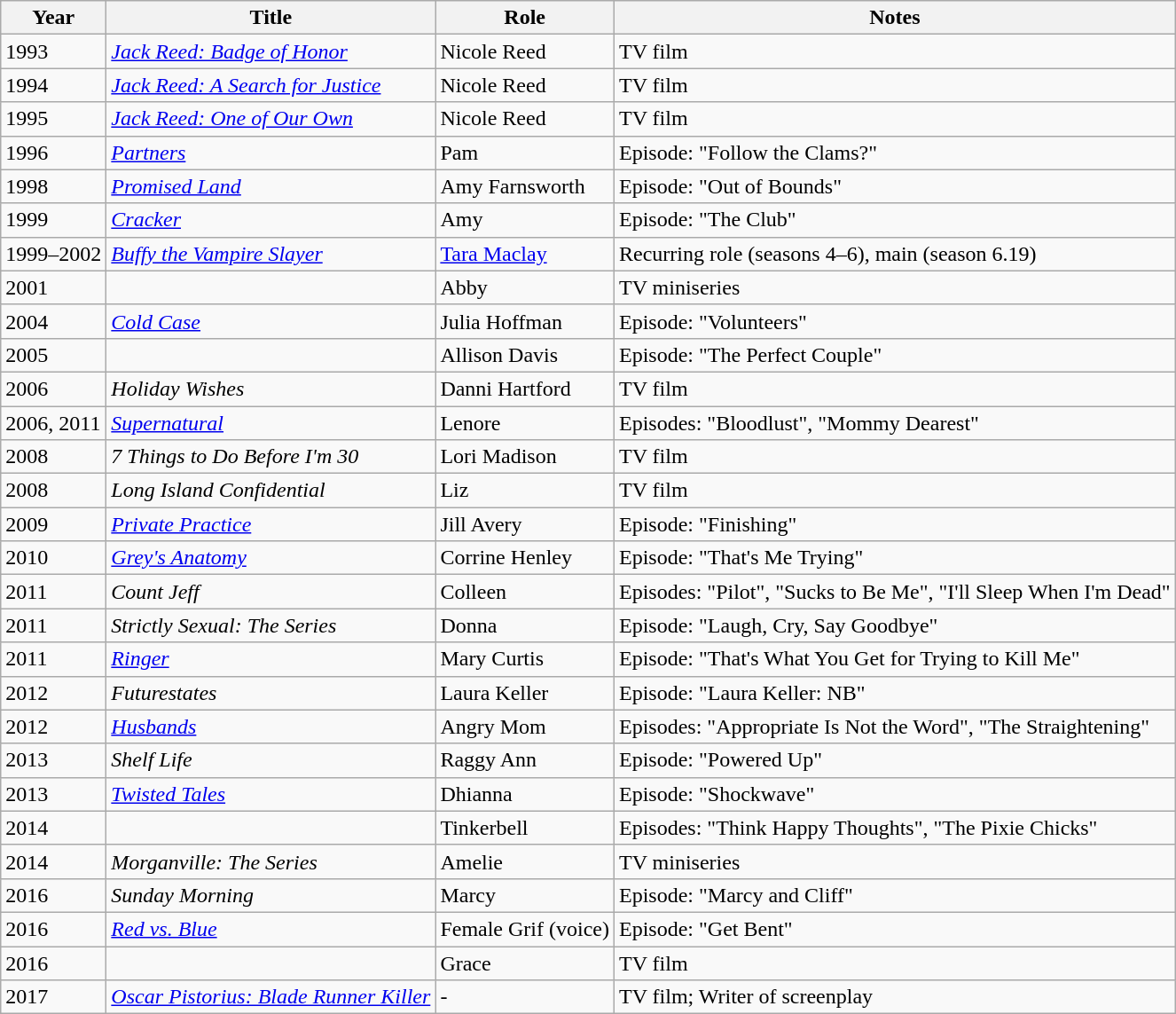<table class="wikitable sortable">
<tr>
<th>Year</th>
<th>Title</th>
<th>Role</th>
<th class="unsortable">Notes</th>
</tr>
<tr>
<td>1993</td>
<td><em><a href='#'>Jack Reed: Badge of Honor</a></em></td>
<td>Nicole Reed</td>
<td>TV film</td>
</tr>
<tr>
<td>1994</td>
<td><em><a href='#'>Jack Reed: A Search for Justice</a></em></td>
<td>Nicole Reed</td>
<td>TV film</td>
</tr>
<tr>
<td>1995</td>
<td><em><a href='#'>Jack Reed: One of Our Own</a></em></td>
<td>Nicole Reed</td>
<td>TV film</td>
</tr>
<tr>
<td>1996</td>
<td><em><a href='#'>Partners</a></em></td>
<td>Pam</td>
<td>Episode: "Follow the Clams?"</td>
</tr>
<tr>
<td>1998</td>
<td><em><a href='#'>Promised Land</a></em></td>
<td>Amy Farnsworth</td>
<td>Episode: "Out of Bounds"</td>
</tr>
<tr>
<td>1999</td>
<td><em><a href='#'>Cracker</a></em></td>
<td>Amy</td>
<td>Episode: "The Club"</td>
</tr>
<tr>
<td>1999–2002</td>
<td><em><a href='#'>Buffy the Vampire Slayer</a></em></td>
<td><a href='#'>Tara Maclay</a></td>
<td>Recurring role (seasons 4–6), main (season 6.19)</td>
</tr>
<tr>
<td>2001</td>
<td><em></em></td>
<td>Abby</td>
<td>TV miniseries</td>
</tr>
<tr>
<td>2004</td>
<td><em><a href='#'>Cold Case</a></em></td>
<td>Julia Hoffman</td>
<td>Episode: "Volunteers"</td>
</tr>
<tr>
<td>2005</td>
<td><em></em></td>
<td>Allison Davis</td>
<td>Episode: "The Perfect Couple"</td>
</tr>
<tr>
<td>2006</td>
<td><em>Holiday Wishes</em></td>
<td>Danni Hartford</td>
<td>TV film</td>
</tr>
<tr>
<td>2006, 2011</td>
<td><em><a href='#'>Supernatural</a></em></td>
<td>Lenore</td>
<td>Episodes: "Bloodlust", "Mommy Dearest"</td>
</tr>
<tr>
<td>2008</td>
<td><em>7 Things to Do Before I'm 30</em></td>
<td>Lori Madison</td>
<td>TV film</td>
</tr>
<tr>
<td>2008</td>
<td><em>Long Island Confidential</em></td>
<td>Liz</td>
<td>TV film</td>
</tr>
<tr>
<td>2009</td>
<td><em><a href='#'>Private Practice</a></em></td>
<td>Jill Avery</td>
<td>Episode: "Finishing"</td>
</tr>
<tr>
<td>2010</td>
<td><em><a href='#'>Grey's Anatomy</a></em></td>
<td>Corrine Henley</td>
<td>Episode: "That's Me Trying"</td>
</tr>
<tr>
<td>2011</td>
<td><em>Count Jeff</em></td>
<td>Colleen</td>
<td>Episodes: "Pilot", "Sucks to Be Me", "I'll Sleep When I'm Dead"</td>
</tr>
<tr>
<td>2011</td>
<td><em>Strictly Sexual: The Series</em></td>
<td>Donna</td>
<td>Episode: "Laugh, Cry, Say Goodbye"</td>
</tr>
<tr>
<td>2011</td>
<td><em><a href='#'>Ringer</a></em></td>
<td>Mary Curtis</td>
<td>Episode: "That's What You Get for Trying to Kill Me"</td>
</tr>
<tr>
<td>2012</td>
<td><em>Futurestates</em></td>
<td>Laura Keller</td>
<td>Episode: "Laura Keller: NB"</td>
</tr>
<tr>
<td>2012</td>
<td><em><a href='#'>Husbands</a></em></td>
<td>Angry Mom</td>
<td>Episodes: "Appropriate Is Not the Word", "The Straightening"</td>
</tr>
<tr>
<td>2013</td>
<td><em>Shelf Life</em></td>
<td>Raggy Ann</td>
<td>Episode: "Powered Up"</td>
</tr>
<tr>
<td>2013</td>
<td><em><a href='#'>Twisted Tales</a></em></td>
<td>Dhianna</td>
<td>Episode: "Shockwave"</td>
</tr>
<tr>
<td>2014</td>
<td><em></em></td>
<td>Tinkerbell</td>
<td>Episodes: "Think Happy Thoughts", "The Pixie Chicks"</td>
</tr>
<tr>
<td>2014</td>
<td><em>Morganville: The Series</em></td>
<td>Amelie</td>
<td>TV miniseries</td>
</tr>
<tr>
<td>2016</td>
<td><em>Sunday Morning</em></td>
<td>Marcy</td>
<td>Episode: "Marcy and Cliff"</td>
</tr>
<tr>
<td>2016</td>
<td><em><a href='#'>Red vs. Blue</a></em></td>
<td>Female Grif (voice)</td>
<td>Episode: "Get Bent"</td>
</tr>
<tr>
<td>2016</td>
<td><em></em></td>
<td>Grace</td>
<td>TV film</td>
</tr>
<tr>
<td>2017</td>
<td><em><a href='#'>Oscar Pistorius: Blade Runner Killer</a></em></td>
<td>-</td>
<td>TV film; Writer of screenplay</td>
</tr>
</table>
